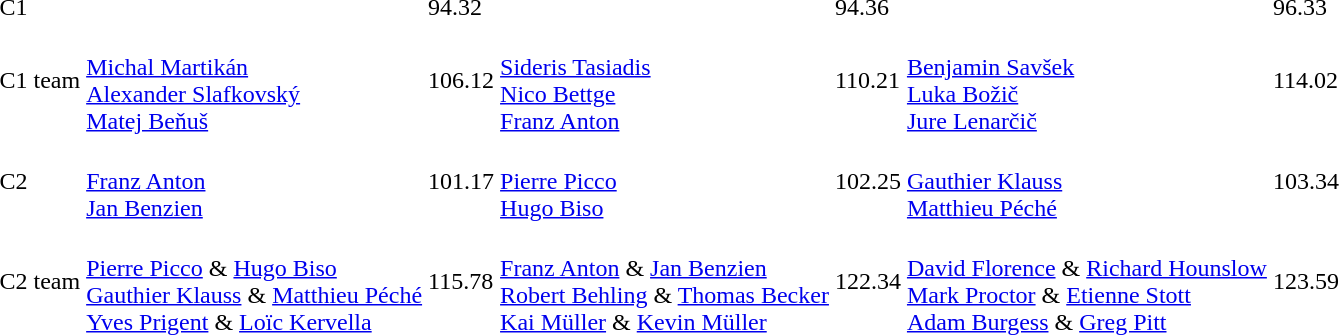<table>
<tr>
<td>C1</td>
<td></td>
<td>94.32</td>
<td></td>
<td>94.36</td>
<td></td>
<td>96.33</td>
</tr>
<tr>
<td>C1 team</td>
<td><br><a href='#'>Michal Martikán</a><br><a href='#'>Alexander Slafkovský</a><br><a href='#'>Matej Beňuš</a></td>
<td>106.12</td>
<td><br><a href='#'>Sideris Tasiadis</a><br><a href='#'>Nico Bettge</a><br><a href='#'>Franz Anton</a></td>
<td>110.21</td>
<td><br><a href='#'>Benjamin Savšek</a><br><a href='#'>Luka Božič</a><br><a href='#'>Jure Lenarčič</a></td>
<td>114.02</td>
</tr>
<tr>
<td>C2</td>
<td><br><a href='#'>Franz Anton</a><br><a href='#'>Jan Benzien</a></td>
<td>101.17</td>
<td><br><a href='#'>Pierre Picco</a><br><a href='#'>Hugo Biso</a></td>
<td>102.25</td>
<td><br><a href='#'>Gauthier Klauss</a><br><a href='#'>Matthieu Péché</a></td>
<td>103.34</td>
</tr>
<tr>
<td>C2 team</td>
<td><br><a href='#'>Pierre Picco</a> & <a href='#'>Hugo Biso</a><br><a href='#'>Gauthier Klauss</a> & <a href='#'>Matthieu Péché</a><br><a href='#'>Yves Prigent</a> & <a href='#'>Loïc Kervella</a></td>
<td>115.78</td>
<td><br><a href='#'>Franz Anton</a> & <a href='#'>Jan Benzien</a><br><a href='#'>Robert Behling</a> & <a href='#'>Thomas Becker</a><br><a href='#'>Kai Müller</a> & <a href='#'>Kevin Müller</a></td>
<td>122.34</td>
<td><br><a href='#'>David Florence</a> & <a href='#'>Richard Hounslow</a><br><a href='#'>Mark Proctor</a> & <a href='#'>Etienne Stott</a><br><a href='#'>Adam Burgess</a> & <a href='#'>Greg Pitt</a></td>
<td>123.59</td>
</tr>
</table>
